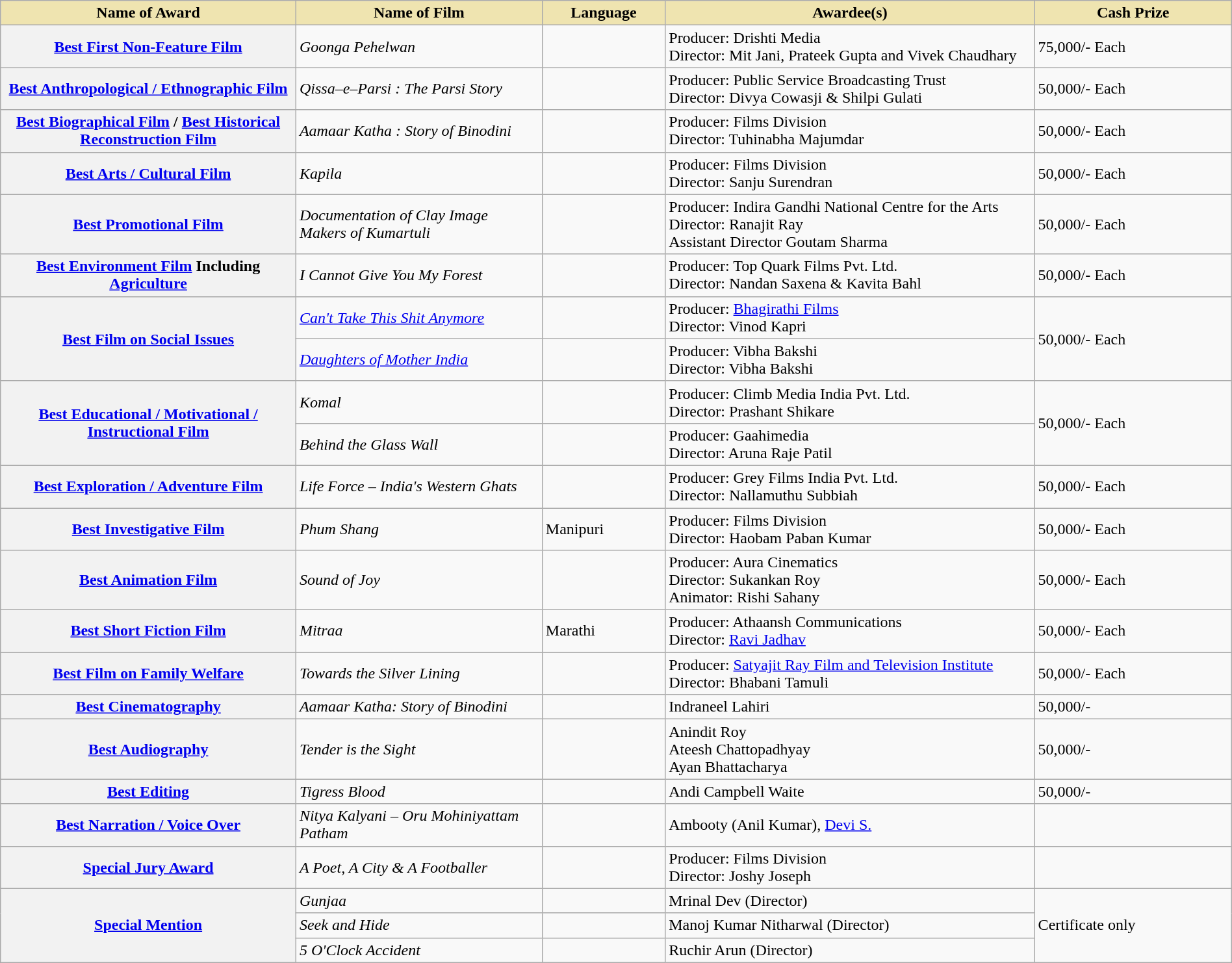<table class="wikitable plainrowheaders" style="width:100%;">
<tr>
<th style="background-color:#EFE4B0;width:24%;">Name of Award</th>
<th style="background-color:#EFE4B0;width:20%;">Name of Film</th>
<th style="background-color:#EFE4B0;width:10%;">Language</th>
<th style="background-color:#EFE4B0;width:30%;">Awardee(s)</th>
<th style="background-color:#EFE4B0;width:16%;">Cash Prize</th>
</tr>
<tr>
<th scope="row"><a href='#'>Best First Non-Feature Film</a></th>
<td><em>Goonga Pehelwan</em></td>
<td></td>
<td>Producer: Drishti Media <br>Director: Mit Jani, Prateek Gupta and Vivek Chaudhary</td>
<td> 75,000/- Each</td>
</tr>
<tr>
<th scope="row"><a href='#'>Best Anthropological / Ethnographic Film</a></th>
<td><em>Qissa–e–Parsi : The Parsi Story</em></td>
<td></td>
<td>Producer: Public Service Broadcasting Trust <br>Director: Divya Cowasji & Shilpi Gulati</td>
<td> 50,000/- Each</td>
</tr>
<tr>
<th scope="row"><a href='#'>Best Biographical Film</a> / <a href='#'>Best Historical Reconstruction Film</a></th>
<td><em>Aamaar Katha : Story of Binodini</em></td>
<td></td>
<td>Producer: Films Division <br>Director: Tuhinabha Majumdar</td>
<td> 50,000/- Each</td>
</tr>
<tr>
<th scope="row"><a href='#'>Best Arts / Cultural Film</a></th>
<td><em>Kapila</em></td>
<td></td>
<td>Producer: Films Division <br>Director: Sanju Surendran</td>
<td> 50,000/- Each</td>
</tr>
<tr>
<th scope="row"><a href='#'>Best Promotional Film</a></th>
<td><em>Documentation of Clay Image Makers of Kumartuli</em></td>
<td></td>
<td>Producer: Indira Gandhi National Centre for the Arts <br>Director: Ranajit Ray<br>Assistant Director Goutam Sharma</td>
<td> 50,000/- Each</td>
</tr>
<tr>
<th scope="row"><a href='#'>Best Environment Film</a> Including <a href='#'>Agriculture</a></th>
<td><em>I Cannot Give You My Forest</em></td>
<td></td>
<td>Producer: Top Quark Films Pvt. Ltd.<br>Director: Nandan Saxena & Kavita Bahl</td>
<td> 50,000/- Each</td>
</tr>
<tr>
<th scope="row" rowspan="2"><a href='#'>Best Film on Social Issues</a></th>
<td><em><a href='#'>Can't Take This Shit Anymore</a></em></td>
<td></td>
<td>Producer: <a href='#'>Bhagirathi Films</a><br>Director: Vinod Kapri</td>
<td rowspan="2"> 50,000/- Each</td>
</tr>
<tr>
<td><em><a href='#'>Daughters of Mother India</a></em></td>
<td></td>
<td>Producer: Vibha Bakshi<br>Director: Vibha Bakshi</td>
</tr>
<tr>
<th scope="row" rowspan="2"><a href='#'>Best Educational / Motivational / Instructional Film</a></th>
<td><em>Komal</em></td>
<td></td>
<td>Producer: Climb Media India Pvt. Ltd.<br>Director: Prashant Shikare</td>
<td rowspan="2"> 50,000/- Each</td>
</tr>
<tr>
<td><em>Behind the Glass Wall</em></td>
<td></td>
<td>Producer: Gaahimedia<br>Director: Aruna Raje Patil</td>
</tr>
<tr>
<th scope="row"><a href='#'>Best Exploration / Adventure Film</a></th>
<td><em>Life Force – India's Western Ghats</em></td>
<td></td>
<td>Producer: Grey Films India Pvt. Ltd. <br>Director: Nallamuthu Subbiah</td>
<td> 50,000/- Each</td>
</tr>
<tr>
<th scope="row"><a href='#'>Best Investigative Film</a></th>
<td><em>Phum Shang</em></td>
<td>Manipuri</td>
<td>Producer: Films Division <br>Director: Haobam Paban Kumar</td>
<td> 50,000/- Each</td>
</tr>
<tr>
<th scope="row"><a href='#'>Best Animation Film</a></th>
<td><em>Sound of Joy</em></td>
<td></td>
<td>Producer: Aura Cinematics <br>Director: Sukankan Roy <br>Animator: Rishi Sahany</td>
<td> 50,000/- Each</td>
</tr>
<tr>
<th scope="row"><a href='#'>Best Short Fiction Film</a></th>
<td><em>Mitraa</em></td>
<td>Marathi</td>
<td>Producer: Athaansh Communications <br>Director: <a href='#'>Ravi Jadhav</a></td>
<td> 50,000/- Each</td>
</tr>
<tr>
<th scope="row"><a href='#'>Best Film on Family Welfare</a></th>
<td><em>Towards the Silver Lining</em></td>
<td></td>
<td>Producer: <a href='#'>Satyajit Ray Film and Television Institute</a><br>Director: Bhabani Tamuli</td>
<td> 50,000/- Each</td>
</tr>
<tr>
<th scope="row"><a href='#'>Best Cinematography</a></th>
<td><em>Aamaar Katha: Story of Binodini</em></td>
<td></td>
<td>Indraneel Lahiri</td>
<td> 50,000/-</td>
</tr>
<tr>
<th scope="row"><a href='#'>Best Audiography</a></th>
<td><em>Tender is the Sight</em></td>
<td></td>
<td>Anindit Roy<br>Ateesh Chattopadhyay<br>Ayan Bhattacharya</td>
<td> 50,000/-</td>
</tr>
<tr>
<th scope="row"><a href='#'>Best Editing</a></th>
<td><em>Tigress Blood</em></td>
<td></td>
<td>Andi Campbell Waite</td>
<td> 50,000/-</td>
</tr>
<tr>
<th scope="row"><a href='#'>Best Narration / Voice Over</a></th>
<td><em>Nitya Kalyani – Oru Mohiniyattam Patham</em></td>
<td></td>
<td>Ambooty (Anil Kumar), <a href='#'>Devi S.</a></td>
<td></td>
</tr>
<tr>
<th scope="row"><a href='#'>Special Jury Award</a></th>
<td><em>A Poet, A City & A Footballer</em></td>
<td></td>
<td>Producer: Films Division <br>Director: Joshy Joseph</td>
<td></td>
</tr>
<tr>
<th scope="row" rowspan="3"><a href='#'>Special Mention</a></th>
<td><em>Gunjaa</em></td>
<td></td>
<td>Mrinal Dev (Director)</td>
<td rowspan="3">Certificate only</td>
</tr>
<tr>
<td><em>Seek and Hide</em></td>
<td></td>
<td>Manoj Kumar Nitharwal (Director)</td>
</tr>
<tr>
<td><em>5 O'Clock Accident</em></td>
<td></td>
<td>Ruchir Arun (Director)</td>
</tr>
</table>
